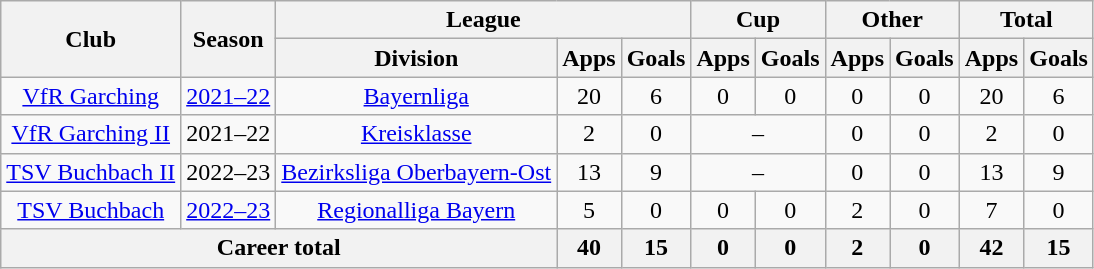<table class=wikitable style=text-align:center>
<tr>
<th rowspan="2">Club</th>
<th rowspan="2">Season</th>
<th colspan="3">League</th>
<th colspan="2">Cup</th>
<th colspan="2">Other</th>
<th colspan="2">Total</th>
</tr>
<tr>
<th>Division</th>
<th>Apps</th>
<th>Goals</th>
<th>Apps</th>
<th>Goals</th>
<th>Apps</th>
<th>Goals</th>
<th>Apps</th>
<th>Goals</th>
</tr>
<tr>
<td><a href='#'>VfR Garching</a></td>
<td><a href='#'>2021–22</a></td>
<td><a href='#'>Bayernliga</a></td>
<td>20</td>
<td>6</td>
<td>0</td>
<td>0</td>
<td>0</td>
<td>0</td>
<td>20</td>
<td>6</td>
</tr>
<tr>
<td><a href='#'>VfR Garching II</a></td>
<td>2021–22</td>
<td><a href='#'>Kreisklasse</a></td>
<td>2</td>
<td>0</td>
<td colspan="2">–</td>
<td>0</td>
<td>0</td>
<td>2</td>
<td>0</td>
</tr>
<tr>
<td><a href='#'>TSV Buchbach II</a></td>
<td>2022–23</td>
<td><a href='#'>Bezirksliga Oberbayern-Ost</a></td>
<td>13</td>
<td>9</td>
<td colspan="2">–</td>
<td>0</td>
<td>0</td>
<td>13</td>
<td>9</td>
</tr>
<tr>
<td><a href='#'>TSV Buchbach</a></td>
<td><a href='#'>2022–23</a></td>
<td><a href='#'>Regionalliga Bayern</a></td>
<td>5</td>
<td>0</td>
<td>0</td>
<td>0</td>
<td>2</td>
<td>0</td>
<td>7</td>
<td>0</td>
</tr>
<tr>
<th colspan="3">Career total</th>
<th>40</th>
<th>15</th>
<th>0</th>
<th>0</th>
<th>2</th>
<th>0</th>
<th>42</th>
<th>15</th>
</tr>
</table>
